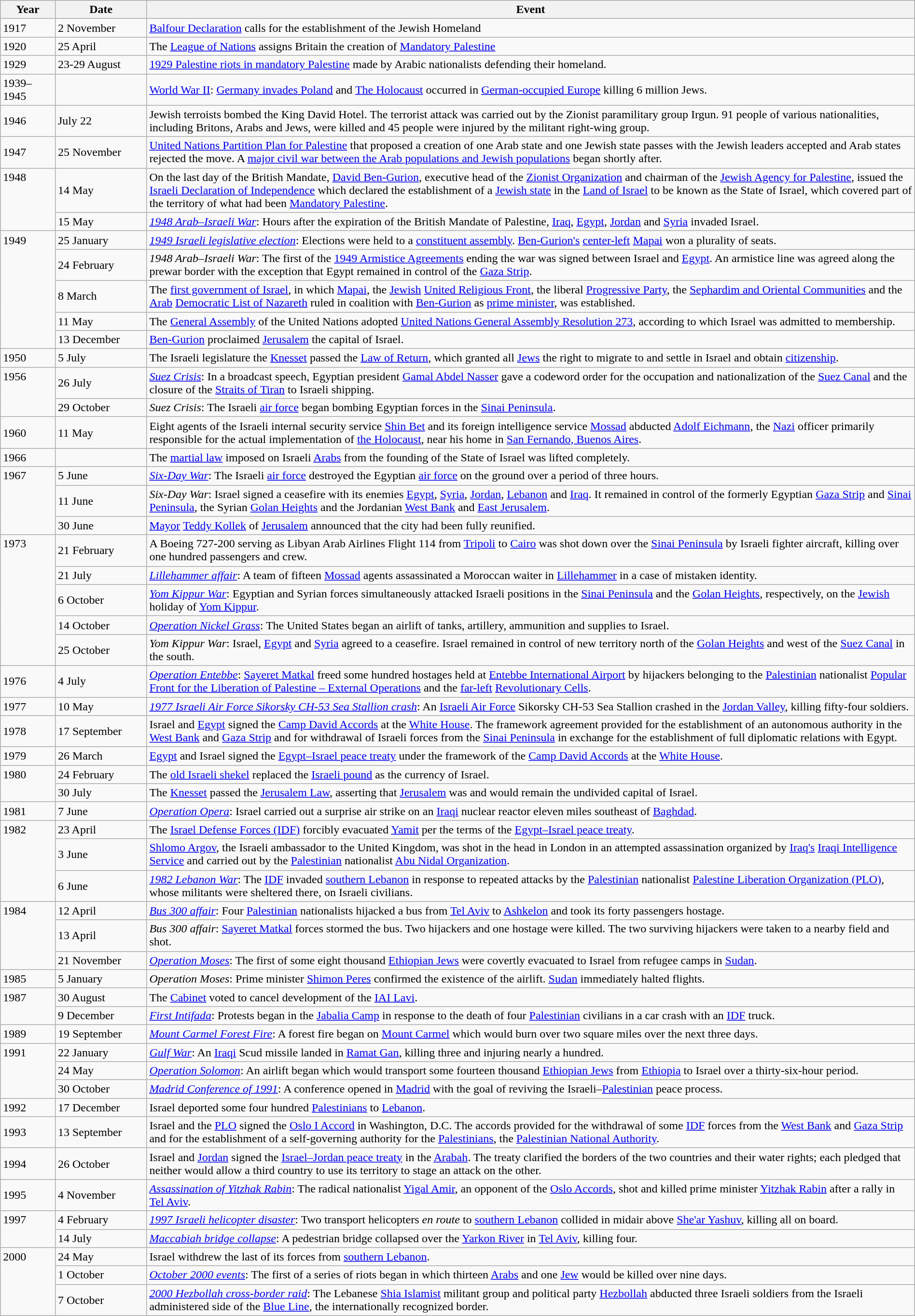<table class="wikitable" width="100%">
<tr>
<th style="width:6%">Year</th>
<th style="width:10%">Date</th>
<th>Event</th>
</tr>
<tr>
<td>1917</td>
<td>2 November</td>
<td><a href='#'>Balfour Declaration</a> calls for the establishment of the Jewish Homeland</td>
</tr>
<tr>
<td>1920</td>
<td>25 April</td>
<td>The <a href='#'>League of Nations</a> assigns Britain the creation of <a href='#'>Mandatory Palestine</a></td>
</tr>
<tr>
<td>1929</td>
<td>23-29 August</td>
<td><a href='#'>1929 Palestine riots in mandatory Palestine</a> made by Arabic nationalists defending their homeland.</td>
</tr>
<tr>
<td>1939–1945</td>
<td></td>
<td><a href='#'>World War II</a>: <a href='#'>Germany invades Poland</a> and <a href='#'>The Holocaust</a> occurred in <a href='#'>German-occupied Europe</a> killing 6 million Jews.</td>
</tr>
<tr>
<td>1946</td>
<td>July 22</td>
<td>Jewish terroists bombed the King David Hotel. The terrorist attack was carried out by the Zionist paramilitary group Irgun. 91 people of various nationalities, including Britons, Arabs and Jews, were killed and 45 people were injured by the militant right-wing group.</td>
</tr>
<tr>
<td>1947</td>
<td>25 November</td>
<td><a href='#'>United Nations Partition Plan for Palestine</a> that proposed a creation of one Arab state and one Jewish state passes with the Jewish leaders accepted and Arab states rejected the move. A <a href='#'>major civil war between the Arab populations and Jewish populations</a> began shortly after.</td>
</tr>
<tr>
<td rowspan="2" valign="top">1948</td>
<td>14 May</td>
<td>On the last day of the British Mandate, <a href='#'>David Ben-Gurion</a>, executive head of the <a href='#'>Zionist Organization</a> and chairman of the <a href='#'>Jewish Agency for Palestine</a>, issued the <a href='#'>Israeli Declaration of Independence</a> which declared the establishment of a <a href='#'>Jewish state</a> in the <a href='#'>Land of Israel</a> to be known as the State of Israel, which covered part of the territory of what had been <a href='#'>Mandatory Palestine</a>.</td>
</tr>
<tr>
<td>15 May</td>
<td><em><a href='#'>1948 Arab–Israeli War</a></em>: Hours after the expiration of the British Mandate of Palestine, <a href='#'>Iraq</a>, <a href='#'>Egypt</a>, <a href='#'>Jordan</a> and <a href='#'>Syria</a> invaded Israel.</td>
</tr>
<tr>
<td rowspan="5" valign="top">1949</td>
<td>25 January</td>
<td><em><a href='#'>1949 Israeli legislative election</a></em>: Elections were held to a <a href='#'>constituent assembly</a>. <a href='#'>Ben-Gurion's</a> <a href='#'>center-left</a> <a href='#'>Mapai</a> won a plurality of seats.</td>
</tr>
<tr>
<td>24 February</td>
<td><em>1948 Arab–Israeli War</em>: The first of the <a href='#'>1949 Armistice Agreements</a> ending the war was signed between Israel and <a href='#'>Egypt</a>.  An armistice line was agreed along the prewar border with the exception that Egypt remained in control of the <a href='#'>Gaza Strip</a>.</td>
</tr>
<tr>
<td>8 March</td>
<td>The <a href='#'>first government of Israel</a>, in which <a href='#'>Mapai</a>, the <a href='#'>Jewish</a> <a href='#'>United Religious Front</a>, the liberal <a href='#'>Progressive Party</a>, the <a href='#'>Sephardim and Oriental Communities</a> and the <a href='#'>Arab</a> <a href='#'>Democratic List of Nazareth</a> ruled in coalition with <a href='#'>Ben-Gurion</a> as <a href='#'>prime minister</a>, was established.</td>
</tr>
<tr>
<td>11 May</td>
<td>The <a href='#'>General Assembly</a> of the United Nations adopted <a href='#'>United Nations General Assembly Resolution 273</a>, according to which Israel was admitted to membership.</td>
</tr>
<tr>
<td>13 December</td>
<td><a href='#'>Ben-Gurion</a> proclaimed <a href='#'>Jerusalem</a> the capital of Israel.</td>
</tr>
<tr>
<td>1950</td>
<td>5 July</td>
<td>The Israeli legislature the <a href='#'>Knesset</a> passed the <a href='#'>Law of Return</a>, which granted all <a href='#'>Jews</a> the right to migrate to and settle in Israel and obtain <a href='#'>citizenship</a>.</td>
</tr>
<tr>
<td rowspan="2" valign="top">1956</td>
<td>26 July</td>
<td><em><a href='#'>Suez Crisis</a></em>: In a broadcast speech, Egyptian president <a href='#'>Gamal Abdel Nasser</a> gave a codeword order for the occupation and nationalization of the <a href='#'>Suez Canal</a> and the closure of the <a href='#'>Straits of Tiran</a> to Israeli shipping.</td>
</tr>
<tr>
<td>29 October</td>
<td><em>Suez Crisis</em>: The Israeli <a href='#'>air force</a> began bombing Egyptian forces in the <a href='#'>Sinai Peninsula</a>.</td>
</tr>
<tr>
<td>1960</td>
<td>11 May</td>
<td>Eight agents of the Israeli internal security service <a href='#'>Shin Bet</a> and its foreign intelligence service <a href='#'>Mossad</a> abducted <a href='#'>Adolf Eichmann</a>, the <a href='#'>Nazi</a> officer primarily responsible for the actual implementation of <a href='#'>the Holocaust</a>, near his home in <a href='#'>San Fernando, Buenos Aires</a>.</td>
</tr>
<tr>
<td>1966</td>
<td></td>
<td>The <a href='#'>martial law</a> imposed on Israeli <a href='#'>Arabs</a> from the founding of the State of Israel was lifted completely.</td>
</tr>
<tr>
<td rowspan="3" valign="top">1967</td>
<td>5 June</td>
<td><em><a href='#'>Six-Day War</a></em>: The Israeli <a href='#'>air force</a> destroyed the Egyptian <a href='#'>air force</a> on the ground over a period of three hours.</td>
</tr>
<tr>
<td>11 June</td>
<td><em>Six-Day War</em>: Israel signed a ceasefire with its enemies <a href='#'>Egypt</a>, <a href='#'>Syria</a>, <a href='#'>Jordan</a>, <a href='#'>Lebanon</a> and <a href='#'>Iraq</a>.  It remained in control of the formerly Egyptian <a href='#'>Gaza Strip</a> and <a href='#'>Sinai Peninsula</a>, the Syrian <a href='#'>Golan Heights</a> and the Jordanian <a href='#'>West Bank</a> and <a href='#'>East Jerusalem</a>.</td>
</tr>
<tr>
<td>30 June</td>
<td><a href='#'>Mayor</a> <a href='#'>Teddy Kollek</a> of <a href='#'>Jerusalem</a> announced that the city had been fully reunified.</td>
</tr>
<tr>
<td rowspan="5" valign="top">1973</td>
<td>21 February</td>
<td>A Boeing 727-200 serving as Libyan Arab Airlines Flight 114 from <a href='#'>Tripoli</a> to <a href='#'>Cairo</a> was shot down over the <a href='#'>Sinai Peninsula</a> by Israeli fighter aircraft, killing over one hundred passengers and crew.</td>
</tr>
<tr>
<td>21 July</td>
<td><em><a href='#'>Lillehammer affair</a></em>: A team of fifteen <a href='#'>Mossad</a> agents assassinated a Moroccan waiter in <a href='#'>Lillehammer</a> in a case of mistaken identity.</td>
</tr>
<tr>
<td>6 October</td>
<td><em><a href='#'>Yom Kippur War</a></em>: Egyptian and Syrian forces simultaneously attacked Israeli positions in the <a href='#'>Sinai Peninsula</a> and the <a href='#'>Golan Heights</a>, respectively, on the <a href='#'>Jewish</a> holiday of <a href='#'>Yom Kippur</a>.</td>
</tr>
<tr>
<td>14 October</td>
<td><em><a href='#'>Operation Nickel Grass</a></em>: The United States began an airlift of tanks, artillery, ammunition and supplies to Israel.</td>
</tr>
<tr>
<td>25 October</td>
<td><em>Yom Kippur War</em>: Israel, <a href='#'>Egypt</a> and <a href='#'>Syria</a> agreed to a ceasefire.  Israel remained in control of new territory north of the <a href='#'>Golan Heights</a> and west of the <a href='#'>Suez Canal</a> in the south.</td>
</tr>
<tr>
<td>1976</td>
<td>4 July</td>
<td><em><a href='#'>Operation Entebbe</a></em>: <a href='#'>Sayeret Matkal</a> freed some hundred hostages held at <a href='#'>Entebbe International Airport</a> by hijackers belonging to the <a href='#'>Palestinian</a> nationalist <a href='#'>Popular Front for the Liberation of Palestine – External Operations</a> and the <a href='#'>far-left</a> <a href='#'>Revolutionary Cells</a>.</td>
</tr>
<tr>
<td>1977</td>
<td>10 May</td>
<td><em><a href='#'>1977 Israeli Air Force Sikorsky CH-53 Sea Stallion crash</a></em>: An <a href='#'>Israeli Air Force</a> Sikorsky CH-53 Sea Stallion crashed in the <a href='#'>Jordan Valley</a>, killing fifty-four soldiers.</td>
</tr>
<tr>
<td>1978</td>
<td>17 September</td>
<td>Israel and <a href='#'>Egypt</a> signed the <a href='#'>Camp David Accords</a> at the <a href='#'>White House</a>.  The framework agreement provided for the establishment of an autonomous authority in the <a href='#'>West Bank</a> and <a href='#'>Gaza Strip</a> and for withdrawal of Israeli forces from the <a href='#'>Sinai Peninsula</a> in exchange for the establishment of full diplomatic relations with Egypt.</td>
</tr>
<tr>
<td>1979</td>
<td>26 March</td>
<td><a href='#'>Egypt</a> and Israel signed the <a href='#'>Egypt–Israel peace treaty</a> under the framework of the <a href='#'>Camp David Accords</a> at the <a href='#'>White House</a>.</td>
</tr>
<tr>
<td rowspan="2" valign="top">1980</td>
<td>24 February</td>
<td>The <a href='#'>old Israeli shekel</a> replaced the <a href='#'>Israeli pound</a> as the currency of Israel.</td>
</tr>
<tr>
<td>30 July</td>
<td>The <a href='#'>Knesset</a> passed the <a href='#'>Jerusalem Law</a>, asserting that <a href='#'>Jerusalem</a> was and would remain the undivided capital of Israel.</td>
</tr>
<tr>
<td>1981</td>
<td>7 June</td>
<td><em><a href='#'>Operation Opera</a></em>: Israel carried out a surprise air strike on an <a href='#'>Iraqi</a> nuclear reactor eleven miles southeast of <a href='#'>Baghdad</a>.</td>
</tr>
<tr>
<td rowspan="3" valign="top">1982</td>
<td>23 April</td>
<td>The <a href='#'>Israel Defense Forces (IDF)</a> forcibly evacuated <a href='#'>Yamit</a> per the terms of the <a href='#'>Egypt–Israel peace treaty</a>.</td>
</tr>
<tr>
<td>3 June</td>
<td><a href='#'>Shlomo Argov</a>, the Israeli ambassador to the United Kingdom, was shot in the head in London in an attempted assassination organized by <a href='#'>Iraq's</a> <a href='#'>Iraqi Intelligence Service</a> and carried out by the <a href='#'>Palestinian</a> nationalist <a href='#'>Abu Nidal Organization</a>.</td>
</tr>
<tr>
<td>6 June</td>
<td><em><a href='#'>1982 Lebanon War</a></em>: The <a href='#'>IDF</a> invaded <a href='#'>southern Lebanon</a> in response to repeated attacks by the <a href='#'>Palestinian</a> nationalist <a href='#'>Palestine Liberation Organization (PLO)</a>, whose militants were sheltered there, on Israeli civilians.</td>
</tr>
<tr>
<td rowspan="3" valign="top">1984</td>
<td>12 April</td>
<td><em><a href='#'>Bus 300 affair</a></em>: Four <a href='#'>Palestinian</a> nationalists hijacked a bus from <a href='#'>Tel Aviv</a> to <a href='#'>Ashkelon</a> and took its forty passengers hostage.</td>
</tr>
<tr>
<td>13 April</td>
<td><em>Bus 300 affair</em>: <a href='#'>Sayeret Matkal</a> forces stormed the bus.  Two hijackers and one hostage were killed.  The two surviving hijackers were taken to a nearby field and shot.</td>
</tr>
<tr>
<td>21 November</td>
<td><em><a href='#'>Operation Moses</a></em>: The first of some eight thousand <a href='#'>Ethiopian Jews</a> were covertly evacuated to Israel from refugee camps in <a href='#'>Sudan</a>.</td>
</tr>
<tr>
<td>1985</td>
<td>5 January</td>
<td><em>Operation Moses</em>: Prime minister <a href='#'>Shimon Peres</a> confirmed the existence of the airlift. <a href='#'>Sudan</a> immediately halted flights.</td>
</tr>
<tr>
<td rowspan="2" valign="top">1987</td>
<td>30 August</td>
<td>The <a href='#'>Cabinet</a> voted to cancel development of the <a href='#'>IAI Lavi</a>.</td>
</tr>
<tr>
<td>9 December</td>
<td><em><a href='#'>First Intifada</a></em>: Protests began in the <a href='#'>Jabalia Camp</a> in response to the death of four <a href='#'>Palestinian</a> civilians in a car crash with an <a href='#'>IDF</a> truck.</td>
</tr>
<tr>
<td>1989</td>
<td>19 September</td>
<td><em><a href='#'>Mount Carmel Forest Fire</a></em>: A forest fire began on <a href='#'>Mount Carmel</a> which would burn over two square miles over the next three days.</td>
</tr>
<tr>
<td rowspan="3" valign="top">1991</td>
<td>22 January</td>
<td><em><a href='#'>Gulf War</a></em>: An <a href='#'>Iraqi</a> Scud missile landed in <a href='#'>Ramat Gan</a>, killing three and injuring nearly a hundred.</td>
</tr>
<tr>
<td>24 May</td>
<td><em><a href='#'>Operation Solomon</a></em>: An airlift began which would transport some fourteen thousand <a href='#'>Ethiopian Jews</a> from <a href='#'>Ethiopia</a> to Israel over a thirty-six-hour period.</td>
</tr>
<tr>
<td>30 October</td>
<td><em><a href='#'>Madrid Conference of 1991</a></em>: A conference opened in <a href='#'>Madrid</a> with the goal of reviving the Israeli–<a href='#'>Palestinian</a> peace process.</td>
</tr>
<tr>
<td>1992</td>
<td>17 December</td>
<td>Israel deported some four hundred <a href='#'>Palestinians</a> to <a href='#'>Lebanon</a>.</td>
</tr>
<tr>
<td>1993</td>
<td>13 September</td>
<td>Israel and the <a href='#'>PLO</a> signed the <a href='#'>Oslo I Accord</a> in Washington, D.C.  The accords provided for the withdrawal of some <a href='#'>IDF</a> forces from the <a href='#'>West Bank</a> and <a href='#'>Gaza Strip</a> and for the establishment of a self-governing authority for the <a href='#'>Palestinians</a>, the <a href='#'>Palestinian National Authority</a>.</td>
</tr>
<tr>
<td>1994</td>
<td>26 October</td>
<td>Israel and <a href='#'>Jordan</a> signed the <a href='#'>Israel–Jordan peace treaty</a> in the <a href='#'>Arabah</a>.  The treaty clarified the borders of the two countries and their water rights; each pledged that neither would allow a third country to use its territory to stage an attack on the other.</td>
</tr>
<tr>
<td>1995</td>
<td>4 November</td>
<td><em><a href='#'>Assassination of Yitzhak Rabin</a></em>: The radical nationalist <a href='#'>Yigal Amir</a>, an opponent of the <a href='#'>Oslo Accords</a>, shot and killed prime minister <a href='#'>Yitzhak Rabin</a> after a rally in <a href='#'>Tel Aviv</a>.</td>
</tr>
<tr>
<td rowspan="2" valign="top">1997</td>
<td>4 February</td>
<td><em><a href='#'>1997 Israeli helicopter disaster</a></em>: Two transport helicopters <em>en route</em> to <a href='#'>southern Lebanon</a> collided in midair above <a href='#'>She'ar Yashuv</a>, killing all on board.</td>
</tr>
<tr>
<td>14 July</td>
<td><em><a href='#'>Maccabiah bridge collapse</a></em>: A pedestrian bridge collapsed over the <a href='#'>Yarkon River</a> in <a href='#'>Tel Aviv</a>, killing four.</td>
</tr>
<tr>
<td rowspan="3" valign="top">2000</td>
<td>24 May</td>
<td>Israel withdrew the last of its forces from <a href='#'>southern Lebanon</a>.</td>
</tr>
<tr>
<td>1 October</td>
<td><em><a href='#'>October 2000 events</a></em>: The first of a series of riots began in which thirteen <a href='#'>Arabs</a> and one <a href='#'>Jew</a> would be killed over nine days.</td>
</tr>
<tr>
<td>7 October</td>
<td><em><a href='#'>2000 Hezbollah cross-border raid</a></em>: The Lebanese <a href='#'>Shia Islamist</a> militant group and political party <a href='#'>Hezbollah</a> abducted three Israeli soldiers from the Israeli administered side of the <a href='#'>Blue Line</a>, the internationally recognized border.</td>
</tr>
</table>
